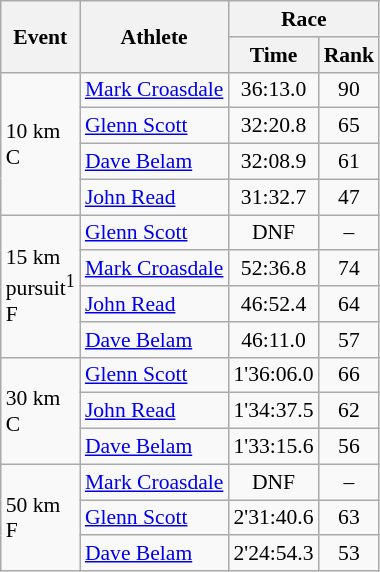<table class="wikitable" border="1" style="font-size:90%">
<tr>
<th rowspan=2>Event</th>
<th rowspan=2>Athlete</th>
<th colspan=2>Race</th>
</tr>
<tr>
<th>Time</th>
<th>Rank</th>
</tr>
<tr>
<td rowspan=4>10 km <br> C</td>
<td><a href='#'>Mark Croasdale</a></td>
<td align=center>36:13.0</td>
<td align=center>90</td>
</tr>
<tr>
<td><a href='#'>Glenn Scott</a></td>
<td align=center>32:20.8</td>
<td align=center>65</td>
</tr>
<tr>
<td><a href='#'>Dave Belam</a></td>
<td align=center>32:08.9</td>
<td align=center>61</td>
</tr>
<tr>
<td><a href='#'>John Read</a></td>
<td align=center>31:32.7</td>
<td align=center>47</td>
</tr>
<tr>
<td rowspan=4>15 km <br> pursuit<sup>1</sup> <br> F</td>
<td><a href='#'>Glenn Scott</a></td>
<td align=center>DNF</td>
<td align=center>–</td>
</tr>
<tr>
<td><a href='#'>Mark Croasdale</a></td>
<td align=center>52:36.8</td>
<td align=center>74</td>
</tr>
<tr>
<td><a href='#'>John Read</a></td>
<td align=center>46:52.4</td>
<td align=center>64</td>
</tr>
<tr>
<td><a href='#'>Dave Belam</a></td>
<td align=center>46:11.0</td>
<td align=center>57</td>
</tr>
<tr>
<td rowspan=3>30 km <br> C</td>
<td><a href='#'>Glenn Scott</a></td>
<td align=center>1'36:06.0</td>
<td align=center>66</td>
</tr>
<tr>
<td><a href='#'>John Read</a></td>
<td align=center>1'34:37.5</td>
<td align=center>62</td>
</tr>
<tr>
<td><a href='#'>Dave Belam</a></td>
<td align=center>1'33:15.6</td>
<td align=center>56</td>
</tr>
<tr>
<td rowspan=3>50 km <br> F</td>
<td><a href='#'>Mark Croasdale</a></td>
<td align=center>DNF</td>
<td align=center>–</td>
</tr>
<tr>
<td><a href='#'>Glenn Scott</a></td>
<td align=center>2'31:40.6</td>
<td align=center>63</td>
</tr>
<tr>
<td><a href='#'>Dave Belam</a></td>
<td align=center>2'24:54.3</td>
<td align=center>53</td>
</tr>
</table>
